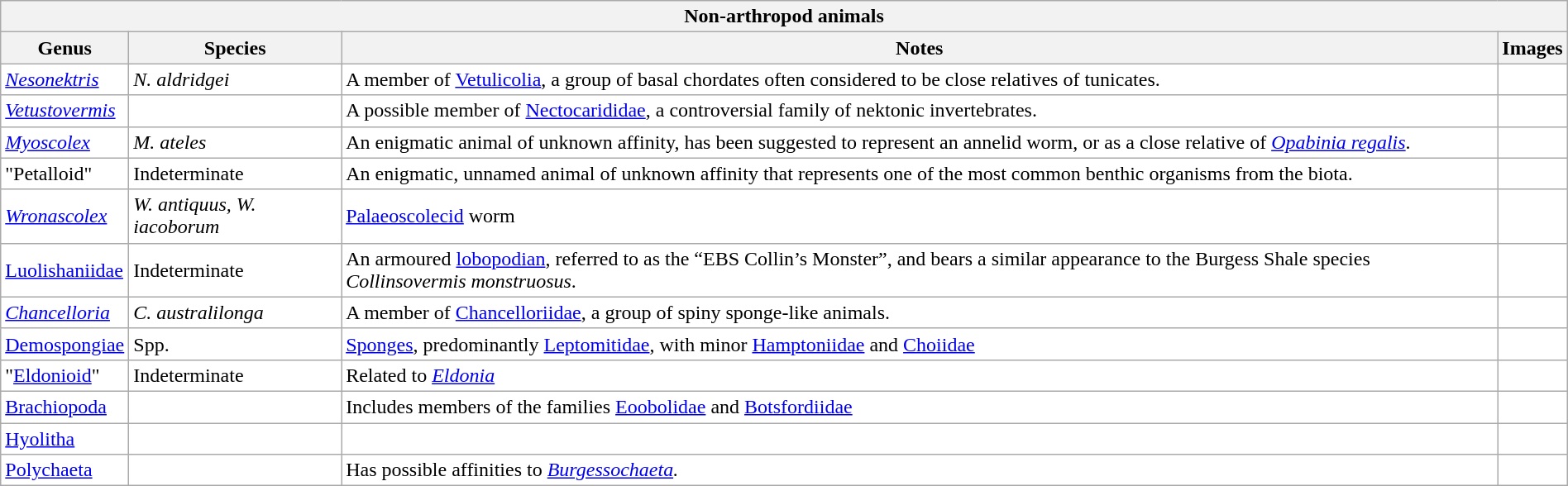<table class="wikitable sortable" style="background:white; width:100%;">
<tr>
<th colspan="5" align="center">Non-arthropod animals</th>
</tr>
<tr>
<th>Genus</th>
<th>Species</th>
<th>Notes</th>
<th>Images</th>
</tr>
<tr>
<td><em><a href='#'>Nesonektris</a></em></td>
<td><em>N. aldridgei</em></td>
<td>A member of <a href='#'>Vetulicolia</a>, a group of basal chordates often considered to be close relatives of tunicates.</td>
<td></td>
</tr>
<tr>
<td><em><a href='#'>Vetustovermis</a></em></td>
<td></td>
<td>A possible member of <a href='#'>Nectocarididae</a>, a controversial family of nektonic invertebrates.</td>
<td></td>
</tr>
<tr>
<td><em><a href='#'>Myoscolex</a></em></td>
<td><em>M. ateles</em></td>
<td>An enigmatic animal of unknown affinity, has been suggested to represent an annelid worm, or as a close relative of <a href='#'><em>Opabinia regalis</em></a>.</td>
<td></td>
</tr>
<tr>
<td>"Petalloid"</td>
<td>Indeterminate</td>
<td>An enigmatic, unnamed animal of unknown affinity that represents one of the most common benthic organisms from the biota.</td>
<td></td>
</tr>
<tr>
<td><em><a href='#'>Wronascolex</a></em></td>
<td><em>W. antiquus, W. iacoborum</em></td>
<td><a href='#'>Palaeoscolecid</a> worm</td>
<td></td>
</tr>
<tr>
<td><a href='#'>Luolishaniidae</a></td>
<td>Indeterminate</td>
<td>An armoured <a href='#'>lobopodian</a>, referred to as the “EBS Collin’s Monster”, and bears a similar appearance to the Burgess Shale species <em>Collinsovermis monstruosus</em>.</td>
<td></td>
</tr>
<tr>
<td><em><a href='#'>Chancelloria</a></em></td>
<td><em>C. australilonga</em></td>
<td>A member of <a href='#'>Chancelloriidae</a>, a group of spiny sponge-like animals.</td>
<td></td>
</tr>
<tr>
<td><a href='#'>Demospongiae</a></td>
<td>Spp.</td>
<td><a href='#'>Sponges</a>, predominantly <a href='#'>Leptomitidae</a>, with minor <a href='#'>Hamptoniidae</a> and <a href='#'>Choiidae</a></td>
<td></td>
</tr>
<tr>
<td>"<a href='#'>Eldonioid</a>"</td>
<td>Indeterminate</td>
<td>Related to <em><a href='#'>Eldonia</a></em></td>
<td></td>
</tr>
<tr>
<td><a href='#'>Brachiopoda</a></td>
<td></td>
<td>Includes members of the families <a href='#'>Eoobolidae</a> and <a href='#'>Botsfordiidae</a></td>
<td></td>
</tr>
<tr>
<td><a href='#'>Hyolitha</a></td>
<td></td>
<td></td>
<td></td>
</tr>
<tr>
<td><a href='#'>Polychaeta</a></td>
<td></td>
<td>Has possible affinities to <em><a href='#'>Burgessochaeta</a>.</em></td>
<td></td>
</tr>
</table>
